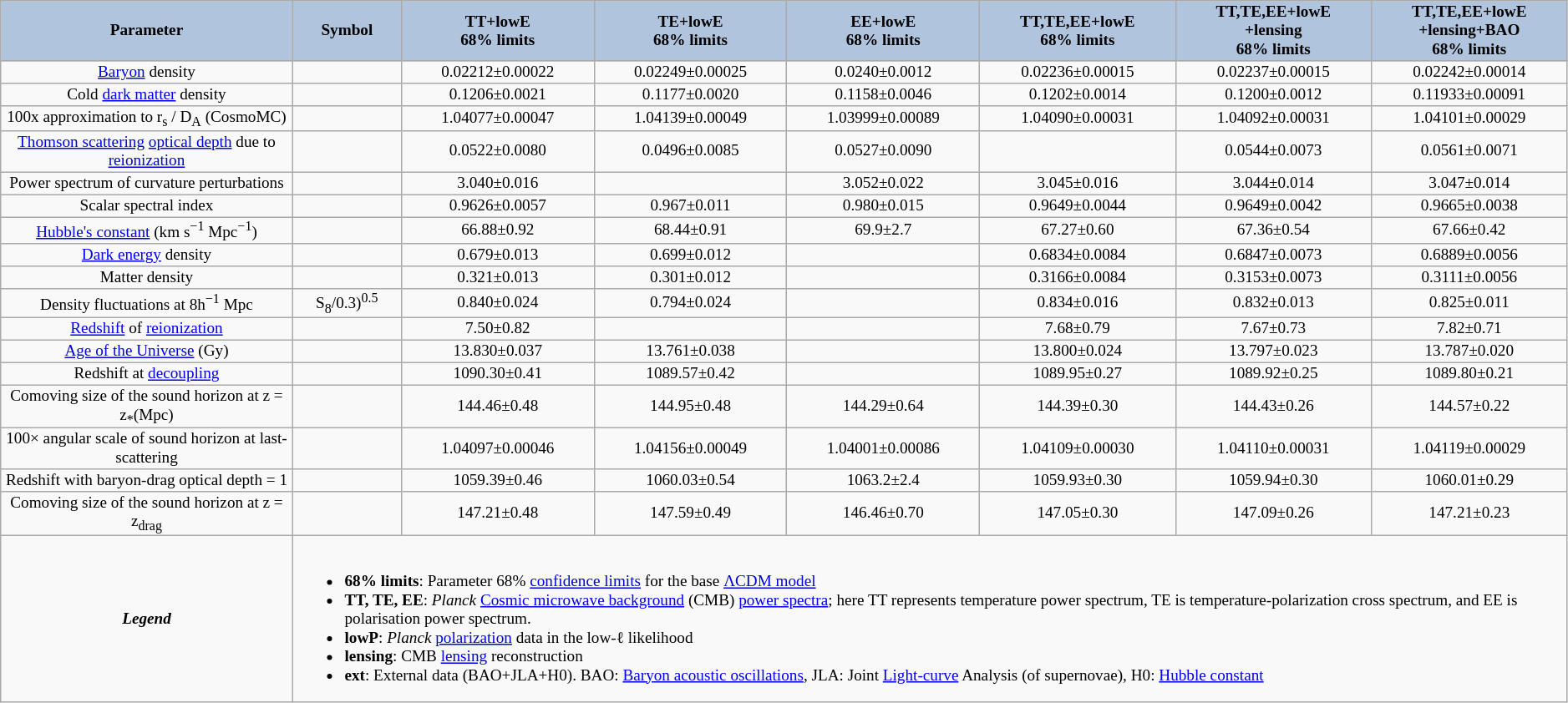<table border="1" cellpadding="1" cellspacing="0" style="margin: 1em 1em 1em 0; background: #f9f9f9; border: 1px #aaa solid; border-collapse: collapse; font-size: 80%; text-align: center;">
<tr bgcolor="#B0C4DE" align="center">
<th>Parameter</th>
<th>Symbol</th>
<th>TT+lowE <br> 68% limits</th>
<th>TE+lowE <br> 68% limits</th>
<th>EE+lowE <br> 68% limits</th>
<th>TT,TE,EE+lowE <br> 68% limits</th>
<th>TT,TE,EE+lowE <br> +lensing <br> 68% limits</th>
<th>TT,TE,EE+lowE <br> +lensing+BAO <br> 68% limits</th>
</tr>
<tr>
<td><a href='#'>Baryon</a> density</td>
<td></td>
<td>0.02212±0.00022</td>
<td>0.02249±0.00025</td>
<td>0.0240±0.0012</td>
<td>0.02236±0.00015</td>
<td>0.02237±0.00015</td>
<td>0.02242±0.00014</td>
</tr>
<tr>
<td>Cold <a href='#'>dark matter</a> density</td>
<td></td>
<td>0.1206±0.0021</td>
<td>0.1177±0.0020</td>
<td>0.1158±0.0046</td>
<td>0.1202±0.0014</td>
<td>0.1200±0.0012</td>
<td>0.11933±0.00091</td>
</tr>
<tr>
<td>100x approximation to r<sub>s</sub> / D<sub>A</sub> (CosmoMC)</td>
<td></td>
<td>1.04077±0.00047</td>
<td>1.04139±0.00049</td>
<td>1.03999±0.00089</td>
<td>1.04090±0.00031</td>
<td>1.04092±0.00031</td>
<td>1.04101±0.00029</td>
</tr>
<tr>
<td><a href='#'>Thomson scattering</a> <a href='#'>optical depth</a> due to <a href='#'>reionization</a></td>
<td></td>
<td>0.0522±0.0080</td>
<td>0.0496±0.0085</td>
<td>0.0527±0.0090</td>
<td></td>
<td>0.0544±0.0073</td>
<td>0.0561±0.0071</td>
</tr>
<tr>
<td>Power spectrum of curvature perturbations</td>
<td></td>
<td>3.040±0.016</td>
<td></td>
<td>3.052±0.022</td>
<td>3.045±0.016</td>
<td>3.044±0.014</td>
<td>3.047±0.014</td>
</tr>
<tr>
<td>Scalar spectral index</td>
<td></td>
<td>0.9626±0.0057</td>
<td>0.967±0.011</td>
<td>0.980±0.015</td>
<td>0.9649±0.0044</td>
<td>0.9649±0.0042</td>
<td>0.9665±0.0038</td>
</tr>
<tr>
<td><a href='#'>Hubble's constant</a> (km s<sup>−1</sup> Mpc<sup>−1</sup>)</td>
<td></td>
<td>66.88±0.92</td>
<td>68.44±0.91</td>
<td>69.9±2.7</td>
<td>67.27±0.60</td>
<td>67.36±0.54</td>
<td>67.66±0.42</td>
</tr>
<tr>
<td><a href='#'>Dark energy</a> density</td>
<td></td>
<td>0.679±0.013</td>
<td>0.699±0.012</td>
<td></td>
<td>0.6834±0.0084</td>
<td>0.6847±0.0073</td>
<td>0.6889±0.0056</td>
</tr>
<tr>
<td>Matter density</td>
<td></td>
<td>0.321±0.013</td>
<td>0.301±0.012</td>
<td></td>
<td>0.3166±0.0084</td>
<td>0.3153±0.0073</td>
<td>0.3111±0.0056</td>
</tr>
<tr>
<td>Density fluctuations at 8h<sup>−1</sup> Mpc</td>
<td>S<sub>8</sub>/0.3)<sup>0.5</sup></td>
<td>0.840±0.024</td>
<td>0.794±0.024</td>
<td></td>
<td>0.834±0.016</td>
<td>0.832±0.013</td>
<td>0.825±0.011</td>
</tr>
<tr>
<td><a href='#'>Redshift</a> of <a href='#'>reionization</a></td>
<td></td>
<td>7.50±0.82</td>
<td></td>
<td></td>
<td>7.68±0.79</td>
<td>7.67±0.73</td>
<td>7.82±0.71</td>
</tr>
<tr>
<td><a href='#'>Age of the Universe</a> (Gy)</td>
<td></td>
<td>13.830±0.037</td>
<td>13.761±0.038</td>
<td></td>
<td>13.800±0.024</td>
<td>13.797±0.023</td>
<td>13.787±0.020</td>
</tr>
<tr>
<td>Redshift at <a href='#'>decoupling</a></td>
<td></td>
<td>1090.30±0.41</td>
<td>1089.57±0.42</td>
<td></td>
<td>1089.95±0.27</td>
<td>1089.92±0.25</td>
<td>1089.80±0.21</td>
</tr>
<tr>
<td>Comoving size of the sound horizon at z = z<sub>*</sub>(Mpc)</td>
<td></td>
<td>144.46±0.48</td>
<td>144.95±0.48</td>
<td>144.29±0.64</td>
<td>144.39±0.30</td>
<td>144.43±0.26</td>
<td>144.57±0.22</td>
</tr>
<tr>
<td>100× angular scale of sound horizon at last-scattering</td>
<td></td>
<td>1.04097±0.00046</td>
<td>1.04156±0.00049</td>
<td>1.04001±0.00086</td>
<td>1.04109±0.00030</td>
<td>1.04110±0.00031</td>
<td>1.04119±0.00029</td>
</tr>
<tr>
<td>Redshift with baryon-drag optical depth = 1</td>
<td></td>
<td>1059.39±0.46</td>
<td>1060.03±0.54</td>
<td>1063.2±2.4</td>
<td>1059.93±0.30</td>
<td>1059.94±0.30</td>
<td>1060.01±0.29</td>
</tr>
<tr>
<td>Comoving size of the sound horizon at z = z<sub>drag</sub></td>
<td></td>
<td>147.21±0.48</td>
<td>147.59±0.49</td>
<td>146.46±0.70</td>
<td>147.05±0.30</td>
<td>147.09±0.26</td>
<td>147.21±0.23</td>
</tr>
<tr>
<td><strong><em>Legend</em></strong></td>
<td colspan="7" align="left"><br><ul><li><strong>68% limits</strong>: Parameter 68% <a href='#'>confidence limits</a> for the base <a href='#'>ΛCDM model</a></li><li><strong>TT, TE, EE</strong>: <em>Planck</em> <a href='#'>Cosmic microwave background</a> (CMB) <a href='#'>power spectra</a>; here TT represents temperature power spectrum, TE is temperature-polarization cross spectrum, and EE is polarisation power spectrum.</li><li><strong>lowP</strong>: <em>Planck</em> <a href='#'>polarization</a> data in the low-ℓ likelihood</li><li><strong>lensing</strong>: CMB <a href='#'>lensing</a> reconstruction</li><li><strong>ext</strong>: External data (BAO+JLA+H0). BAO: <a href='#'>Baryon acoustic oscillations</a>, JLA: Joint <a href='#'>Light-curve</a> Analysis (of supernovae), H0: <a href='#'>Hubble constant</a></li></ul></td>
</tr>
</table>
